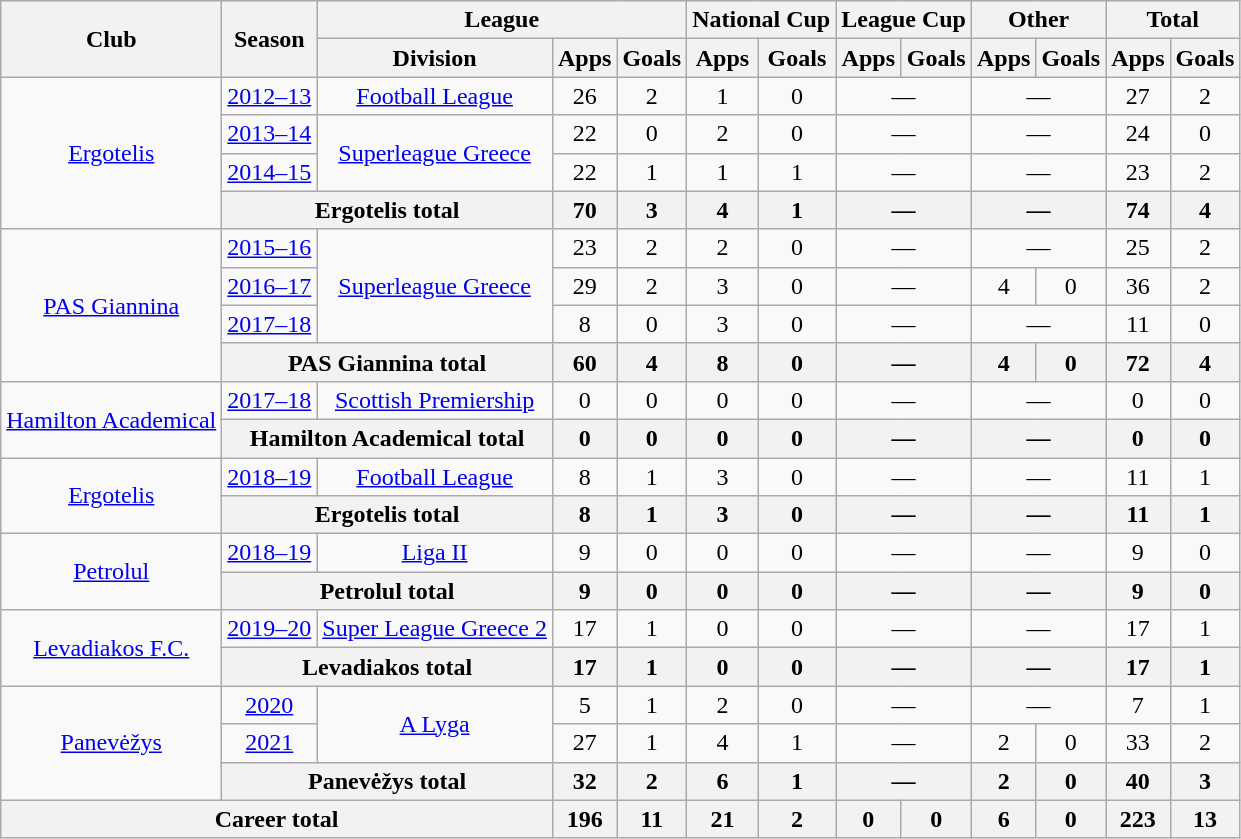<table class=wikitable style="text-align: center">
<tr>
<th rowspan=2>Club</th>
<th rowspan=2>Season</th>
<th colspan=3>League</th>
<th colspan=2>National Cup</th>
<th colspan=2>League Cup</th>
<th colspan=2>Other</th>
<th colspan=2>Total</th>
</tr>
<tr>
<th>Division</th>
<th>Apps</th>
<th>Goals</th>
<th>Apps</th>
<th>Goals</th>
<th>Apps</th>
<th>Goals</th>
<th>Apps</th>
<th>Goals</th>
<th>Apps</th>
<th>Goals</th>
</tr>
<tr>
<td rowspan="4"><a href='#'>Ergotelis</a></td>
<td><a href='#'>2012–13</a></td>
<td><a href='#'>Football League</a></td>
<td>26</td>
<td>2</td>
<td>1</td>
<td>0</td>
<td colspan="2">—</td>
<td colspan="2">—</td>
<td>27</td>
<td>2</td>
</tr>
<tr>
<td><a href='#'>2013–14</a></td>
<td rowspan="2"><a href='#'>Superleague Greece</a></td>
<td>22</td>
<td>0</td>
<td>2</td>
<td>0</td>
<td colspan="2">—</td>
<td colspan="2">—</td>
<td>24</td>
<td>0</td>
</tr>
<tr>
<td><a href='#'>2014–15</a></td>
<td>22</td>
<td>1</td>
<td>1</td>
<td>1</td>
<td colspan="2">—</td>
<td colspan="2">—</td>
<td>23</td>
<td>2</td>
</tr>
<tr>
<th colspan="2">Ergotelis total</th>
<th>70</th>
<th>3</th>
<th>4</th>
<th>1</th>
<th colspan="2">—</th>
<th colspan="2">—</th>
<th>74</th>
<th>4</th>
</tr>
<tr>
<td rowspan="4"><a href='#'>PAS Giannina</a></td>
<td><a href='#'>2015–16</a></td>
<td rowspan="3"><a href='#'>Superleague Greece</a></td>
<td>23</td>
<td>2</td>
<td>2</td>
<td>0</td>
<td colspan="2">—</td>
<td colspan="2">—</td>
<td>25</td>
<td>2</td>
</tr>
<tr>
<td><a href='#'>2016–17</a></td>
<td>29</td>
<td>2</td>
<td>3</td>
<td>0</td>
<td colspan="2">—</td>
<td>4</td>
<td>0</td>
<td>36</td>
<td>2</td>
</tr>
<tr>
<td><a href='#'>2017–18</a></td>
<td>8</td>
<td>0</td>
<td>3</td>
<td>0</td>
<td colspan="2">—</td>
<td colspan="2">—</td>
<td>11</td>
<td>0</td>
</tr>
<tr>
<th colspan="2">PAS Giannina total</th>
<th>60</th>
<th>4</th>
<th>8</th>
<th>0</th>
<th colspan="2">—</th>
<th>4</th>
<th>0</th>
<th>72</th>
<th>4</th>
</tr>
<tr>
<td rowspan="2"><a href='#'>Hamilton Academical</a></td>
<td><a href='#'>2017–18</a></td>
<td><a href='#'>Scottish Premiership</a></td>
<td>0</td>
<td>0</td>
<td>0</td>
<td>0</td>
<td colspan="2">—</td>
<td colspan="2">—</td>
<td>0</td>
<td>0</td>
</tr>
<tr>
<th colspan="2">Hamilton Academical total</th>
<th>0</th>
<th>0</th>
<th>0</th>
<th>0</th>
<th colspan="2">—</th>
<th colspan="2">—</th>
<th>0</th>
<th>0</th>
</tr>
<tr>
<td rowspan="2"><a href='#'>Ergotelis</a></td>
<td><a href='#'>2018–19</a></td>
<td><a href='#'>Football League</a></td>
<td>8</td>
<td>1</td>
<td>3</td>
<td>0</td>
<td colspan="2">—</td>
<td colspan="2">—</td>
<td>11</td>
<td>1</td>
</tr>
<tr>
<th colspan="2">Ergotelis total</th>
<th>8</th>
<th>1</th>
<th>3</th>
<th>0</th>
<th colspan="2">—</th>
<th colspan="2">—</th>
<th>11</th>
<th>1</th>
</tr>
<tr>
<td rowspan="2"><a href='#'>Petrolul</a></td>
<td><a href='#'>2018–19</a></td>
<td><a href='#'>Liga II</a></td>
<td>9</td>
<td>0</td>
<td>0</td>
<td>0</td>
<td colspan="2">—</td>
<td colspan="2">—</td>
<td>9</td>
<td>0</td>
</tr>
<tr>
<th colspan="2">Petrolul  total</th>
<th>9</th>
<th>0</th>
<th>0</th>
<th>0</th>
<th colspan="2">—</th>
<th colspan="2">—</th>
<th>9</th>
<th>0</th>
</tr>
<tr>
<td rowspan="2"><a href='#'>Levadiakos F.C.</a></td>
<td><a href='#'>2019–20</a></td>
<td><a href='#'>Super League Greece 2</a></td>
<td>17</td>
<td>1</td>
<td>0</td>
<td>0</td>
<td colspan="2">—</td>
<td colspan="2">—</td>
<td>17</td>
<td>1</td>
</tr>
<tr>
<th colspan="2">Levadiakos  total</th>
<th>17</th>
<th>1</th>
<th>0</th>
<th>0</th>
<th colspan="2">—</th>
<th colspan="2">—</th>
<th>17</th>
<th>1</th>
</tr>
<tr>
<td rowspan="3"><a href='#'>Panevėžys</a></td>
<td><a href='#'>2020</a></td>
<td rowspan="2"><a href='#'>A Lyga</a></td>
<td>5</td>
<td>1</td>
<td>2</td>
<td>0</td>
<td colspan="2">—</td>
<td colspan="2">—</td>
<td>7</td>
<td>1</td>
</tr>
<tr>
<td><a href='#'>2021</a></td>
<td>27</td>
<td>1</td>
<td>4</td>
<td>1</td>
<td colspan="2">—</td>
<td>2</td>
<td>0</td>
<td>33</td>
<td>2</td>
</tr>
<tr>
<th colspan="2">Panevėžys total</th>
<th>32</th>
<th>2</th>
<th>6</th>
<th>1</th>
<th colspan="2">—</th>
<th>2</th>
<th>0</th>
<th>40</th>
<th>3</th>
</tr>
<tr>
<th colspan="3">Career total</th>
<th>196</th>
<th>11</th>
<th>21</th>
<th>2</th>
<th>0</th>
<th>0</th>
<th>6</th>
<th>0</th>
<th>223</th>
<th>13</th>
</tr>
</table>
